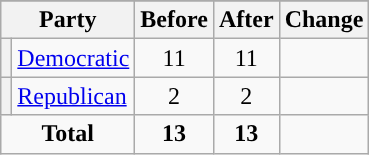<table class="wikitable" style="text-align:center;">
<tr>
</tr>
<tr>
<th colspan=2>Party</th>
<th>Before</th>
<th>After</th>
<th>Change</th>
</tr>
<tr>
<th style="background-color:"></th>
<td style="text-align:left;"><a href='#'>Democratic</a></td>
<td>11</td>
<td>11</td>
<td></td>
</tr>
<tr>
<th style="background-color:"></th>
<td style="text-align:left;"><a href='#'>Republican</a></td>
<td>2</td>
<td>2</td>
<td></td>
</tr>
<tr>
<td colspan=2><strong>Total</strong></td>
<td><strong>13</strong></td>
<td><strong>13</strong></td>
<td></td>
</tr>
</table>
